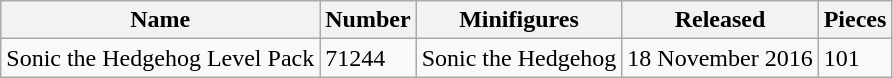<table class="wikitable sortable plainrowheaders">
<tr>
<th>Name</th>
<th>Number</th>
<th>Minifigures</th>
<th>Released</th>
<th>Pieces</th>
</tr>
<tr>
<td>Sonic the Hedgehog Level Pack</td>
<td>71244</td>
<td>Sonic the Hedgehog</td>
<td>18 November 2016</td>
<td>101</td>
</tr>
</table>
